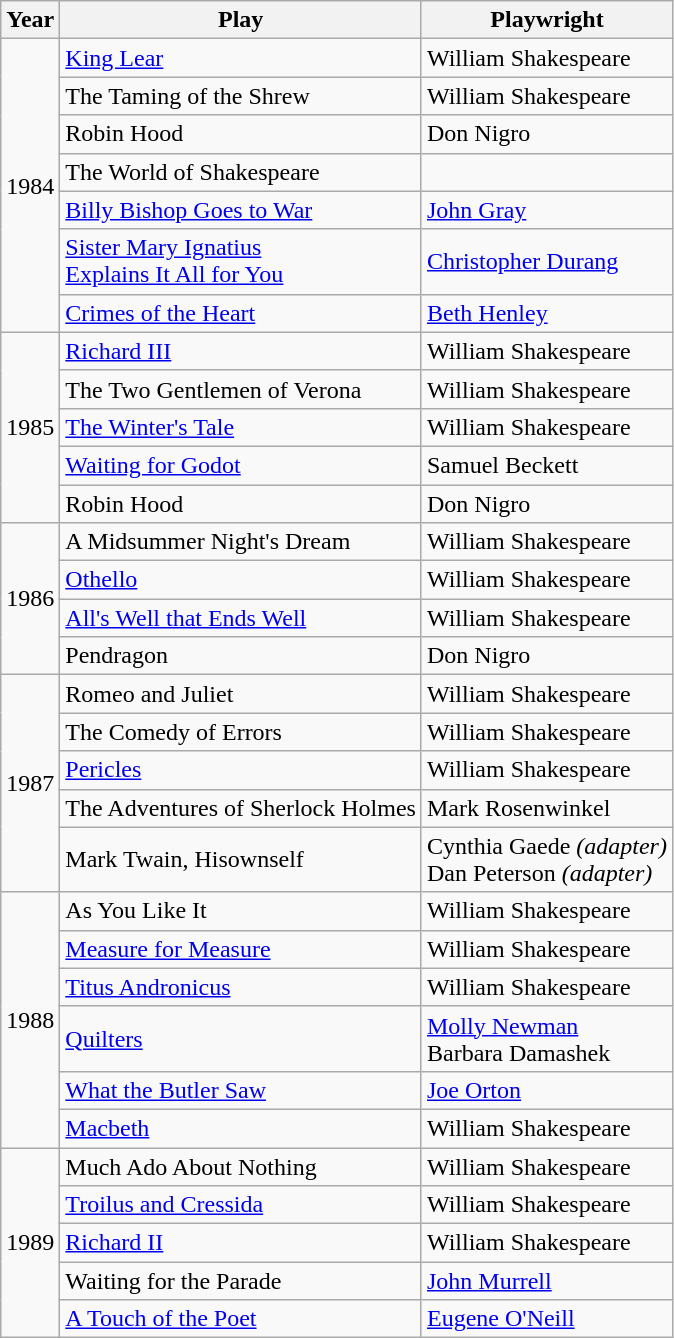<table class="wikitable mw-collapsible">
<tr>
<th>Year</th>
<th>Play</th>
<th>Playwright</th>
</tr>
<tr>
<td rowspan="7">1984</td>
<td><a href='#'>King Lear</a></td>
<td>William Shakespeare</td>
</tr>
<tr>
<td>The Taming of the Shrew</td>
<td>William Shakespeare</td>
</tr>
<tr>
<td>Robin Hood</td>
<td>Don Nigro</td>
</tr>
<tr>
<td>The World of Shakespeare</td>
<td></td>
</tr>
<tr>
<td><a href='#'>Billy Bishop Goes to War</a></td>
<td><a href='#'>John Gray</a></td>
</tr>
<tr>
<td><a href='#'>Sister Mary Ignatius</a><br><a href='#'>Explains It All for You</a></td>
<td><a href='#'>Christopher Durang</a></td>
</tr>
<tr>
<td><a href='#'>Crimes of the Heart</a></td>
<td><a href='#'>Beth Henley</a></td>
</tr>
<tr>
<td rowspan="5">1985</td>
<td><a href='#'>Richard III</a></td>
<td>William Shakespeare</td>
</tr>
<tr>
<td>The Two Gentlemen of Verona</td>
<td>William Shakespeare</td>
</tr>
<tr>
<td><a href='#'>The Winter's Tale</a></td>
<td>William Shakespeare</td>
</tr>
<tr>
<td><a href='#'>Waiting for Godot</a></td>
<td>Samuel Beckett</td>
</tr>
<tr>
<td>Robin Hood</td>
<td>Don Nigro</td>
</tr>
<tr>
<td rowspan="4">1986</td>
<td>A Midsummer Night's Dream</td>
<td>William Shakespeare</td>
</tr>
<tr>
<td><a href='#'>Othello</a></td>
<td>William Shakespeare</td>
</tr>
<tr>
<td><a href='#'>All's Well that Ends Well</a></td>
<td>William Shakespeare</td>
</tr>
<tr>
<td>Pendragon</td>
<td>Don Nigro</td>
</tr>
<tr>
<td rowspan="5">1987</td>
<td>Romeo and Juliet</td>
<td>William Shakespeare</td>
</tr>
<tr>
<td>The Comedy of Errors</td>
<td>William Shakespeare</td>
</tr>
<tr>
<td><a href='#'>Pericles</a></td>
<td>William Shakespeare</td>
</tr>
<tr>
<td>The Adventures of Sherlock Holmes</td>
<td>Mark Rosenwinkel</td>
</tr>
<tr>
<td>Mark Twain, Hisownself</td>
<td>Cynthia Gaede <em>(adapter)</em><br>Dan Peterson <em>(adapter)</em></td>
</tr>
<tr>
<td rowspan="6">1988</td>
<td>As You Like It</td>
<td>William Shakespeare</td>
</tr>
<tr>
<td><a href='#'>Measure for Measure</a></td>
<td>William Shakespeare</td>
</tr>
<tr>
<td><a href='#'>Titus Andronicus</a></td>
<td>William Shakespeare</td>
</tr>
<tr>
<td><a href='#'>Quilters</a></td>
<td><a href='#'>Molly Newman</a><br>Barbara Damashek</td>
</tr>
<tr>
<td><a href='#'>What the Butler Saw</a></td>
<td><a href='#'>Joe Orton</a></td>
</tr>
<tr>
<td><a href='#'>Macbeth</a></td>
<td>William Shakespeare</td>
</tr>
<tr>
<td rowspan="5">1989</td>
<td>Much Ado About Nothing</td>
<td>William Shakespeare</td>
</tr>
<tr>
<td><a href='#'>Troilus and Cressida</a></td>
<td>William Shakespeare</td>
</tr>
<tr>
<td><a href='#'>Richard II</a></td>
<td>William Shakespeare</td>
</tr>
<tr>
<td>Waiting for the Parade</td>
<td><a href='#'>John Murrell</a></td>
</tr>
<tr>
<td><a href='#'>A Touch of the Poet</a></td>
<td><a href='#'>Eugene O'Neill</a></td>
</tr>
</table>
